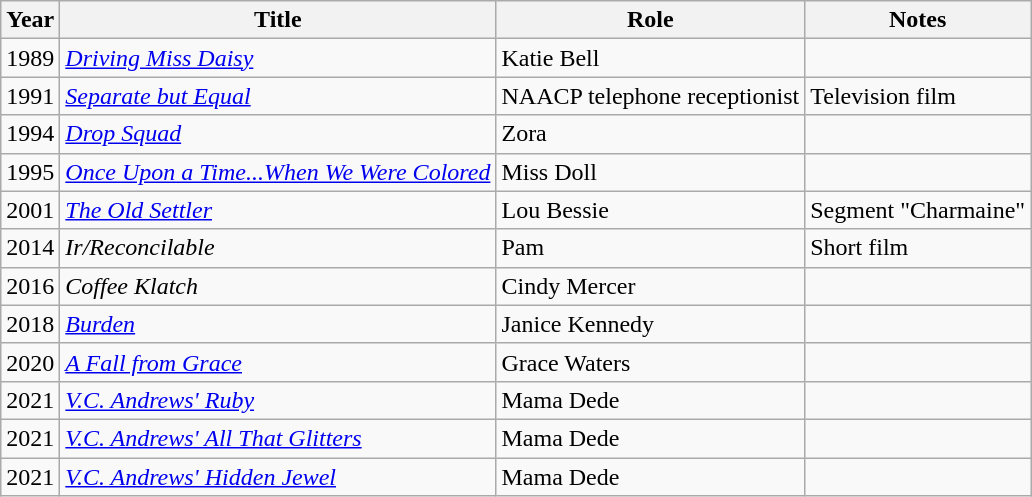<table class="wikitable sortable">
<tr>
<th>Year</th>
<th>Title</th>
<th>Role</th>
<th class="unsortable">Notes</th>
</tr>
<tr>
<td>1989</td>
<td><em><a href='#'>Driving Miss Daisy</a></em></td>
<td>Katie Bell</td>
<td></td>
</tr>
<tr>
<td>1991</td>
<td><em><a href='#'>Separate but Equal</a></em></td>
<td>NAACP telephone receptionist</td>
<td>Television film</td>
</tr>
<tr>
<td>1994</td>
<td><em><a href='#'>Drop Squad</a></em></td>
<td>Zora</td>
<td></td>
</tr>
<tr>
<td>1995</td>
<td><em><a href='#'>Once Upon a Time...When We Were Colored</a></em></td>
<td>Miss Doll</td>
<td></td>
</tr>
<tr>
<td>2001</td>
<td><em><a href='#'>The Old Settler</a></em></td>
<td>Lou Bessie</td>
<td>Segment "Charmaine"</td>
</tr>
<tr>
<td>2014</td>
<td><em>Ir/Reconcilable</em></td>
<td>Pam</td>
<td>Short film</td>
</tr>
<tr>
<td>2016</td>
<td><em>Coffee Klatch</em></td>
<td>Cindy Mercer</td>
<td></td>
</tr>
<tr>
<td>2018</td>
<td><em><a href='#'>Burden</a></em></td>
<td>Janice Kennedy</td>
<td></td>
</tr>
<tr>
<td>2020</td>
<td><em><a href='#'>A Fall from Grace</a></em></td>
<td>Grace Waters</td>
<td></td>
</tr>
<tr>
<td>2021</td>
<td><em><a href='#'>V.C. Andrews' Ruby</a></em></td>
<td>Mama Dede</td>
<td></td>
</tr>
<tr>
<td>2021</td>
<td><em><a href='#'>V.C. Andrews' All That Glitters</a></em></td>
<td>Mama Dede</td>
<td></td>
</tr>
<tr>
<td>2021</td>
<td><em><a href='#'>V.C. Andrews' Hidden Jewel</a></em></td>
<td>Mama Dede</td>
<td></td>
</tr>
</table>
